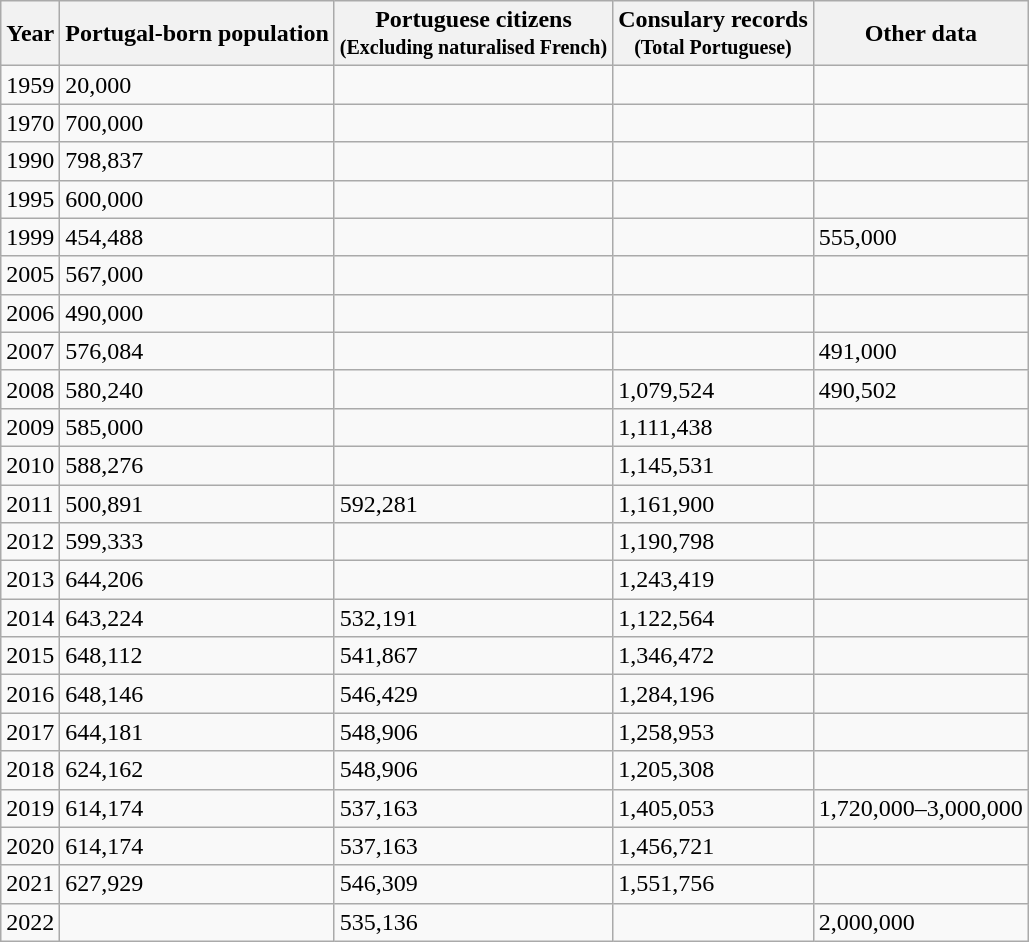<table class="wikitable sortable">
<tr>
<th>Year</th>
<th>Portugal-born population</th>
<th>Portuguese citizens<br><small>(Excluding naturalised French)</small></th>
<th>Consulary records<br><small>(Total Portuguese)</small></th>
<th>Other data</th>
</tr>
<tr>
<td>1959</td>
<td>20,000</td>
<td></td>
<td></td>
<td></td>
</tr>
<tr>
<td>1970</td>
<td>700,000</td>
<td></td>
<td></td>
<td></td>
</tr>
<tr>
<td>1990</td>
<td>798,837</td>
<td></td>
<td></td>
<td></td>
</tr>
<tr>
<td>1995</td>
<td>600,000</td>
<td></td>
<td></td>
<td></td>
</tr>
<tr>
<td>1999</td>
<td>454,488</td>
<td></td>
<td></td>
<td>555,000</td>
</tr>
<tr>
<td>2005</td>
<td>567,000</td>
<td></td>
<td></td>
<td></td>
</tr>
<tr>
<td>2006</td>
<td>490,000</td>
<td></td>
<td></td>
<td></td>
</tr>
<tr>
<td>2007</td>
<td>576,084</td>
<td></td>
<td></td>
<td>491,000</td>
</tr>
<tr>
<td>2008</td>
<td>580,240</td>
<td></td>
<td>1,079,524</td>
<td>490,502</td>
</tr>
<tr>
<td>2009</td>
<td>585,000</td>
<td></td>
<td>1,111,438</td>
<td></td>
</tr>
<tr>
<td>2010</td>
<td>588,276</td>
<td></td>
<td>1,145,531</td>
<td></td>
</tr>
<tr>
<td>2011</td>
<td>500,891</td>
<td>592,281</td>
<td>1,161,900</td>
<td></td>
</tr>
<tr>
<td>2012</td>
<td>599,333</td>
<td></td>
<td>1,190,798</td>
<td></td>
</tr>
<tr>
<td>2013</td>
<td>644,206</td>
<td></td>
<td>1,243,419</td>
<td></td>
</tr>
<tr>
<td>2014</td>
<td>643,224</td>
<td>532,191</td>
<td>1,122,564</td>
<td></td>
</tr>
<tr>
<td>2015</td>
<td>648,112</td>
<td>541,867</td>
<td>1,346,472</td>
</tr>
<tr>
<td>2016</td>
<td>648,146</td>
<td>546,429</td>
<td>1,284,196</td>
<td></td>
</tr>
<tr>
<td>2017</td>
<td>644,181</td>
<td>548,906</td>
<td>1,258,953</td>
<td></td>
</tr>
<tr>
<td>2018</td>
<td>624,162</td>
<td>548,906</td>
<td>1,205,308</td>
<td></td>
</tr>
<tr>
<td>2019</td>
<td>614,174</td>
<td>537,163</td>
<td>1,405,053</td>
<td>1,720,000–3,000,000</td>
</tr>
<tr>
<td>2020</td>
<td>614,174</td>
<td>537,163</td>
<td>1,456,721</td>
<td></td>
</tr>
<tr>
<td>2021</td>
<td>627,929</td>
<td>546,309</td>
<td>1,551,756</td>
<td></td>
</tr>
<tr>
<td>2022</td>
<td></td>
<td>535,136</td>
<td></td>
<td>2,000,000</td>
</tr>
</table>
